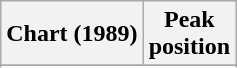<table class="wikitable sortable plainrowheaders" style="text-align:center">
<tr>
<th scope="col">Chart (1989)</th>
<th scope="col">Peak<br>position</th>
</tr>
<tr>
</tr>
<tr>
</tr>
<tr>
</tr>
</table>
